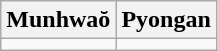<table class="wikitable">
<tr>
<th>Munhwaŏ</th>
<th>Pyongan</th>
</tr>
<tr>
<td></td>
<td></td>
</tr>
</table>
